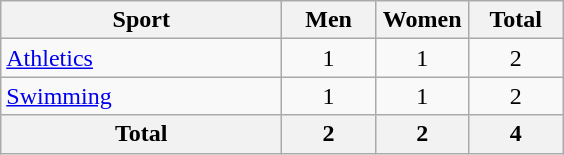<table class="wikitable sortable" style="text-align:center;">
<tr>
<th width=180>Sport</th>
<th width=55>Men</th>
<th width=55>Women</th>
<th width=55>Total</th>
</tr>
<tr>
<td align=left><a href='#'>Athletics</a></td>
<td>1</td>
<td>1</td>
<td>2</td>
</tr>
<tr>
<td align=left><a href='#'>Swimming</a></td>
<td>1</td>
<td>1</td>
<td>2</td>
</tr>
<tr>
<th>Total</th>
<th>2</th>
<th>2</th>
<th>4</th>
</tr>
</table>
